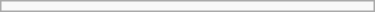<table class="wikitable floatright" | width="250">
<tr style="text-align:left;">
<td></td>
</tr>
</table>
